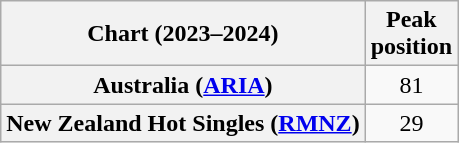<table class="wikitable sortable plainrowheaders" style="text-align:center">
<tr>
<th scope="col">Chart (2023–2024)</th>
<th scope="col">Peak<br>position</th>
</tr>
<tr>
<th scope="row">Australia (<a href='#'>ARIA</a>)</th>
<td>81</td>
</tr>
<tr>
<th scope="row">New Zealand Hot Singles (<a href='#'>RMNZ</a>)</th>
<td>29</td>
</tr>
</table>
